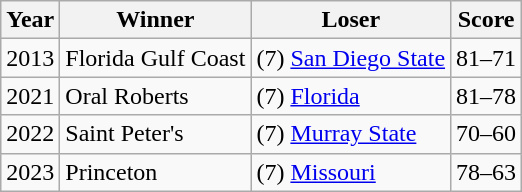<table class="wikitable">
<tr>
<th>Year</th>
<th>Winner</th>
<th>Loser</th>
<th>Score</th>
</tr>
<tr>
<td>2013</td>
<td>Florida Gulf Coast</td>
<td>(7) <a href='#'>San Diego State</a></td>
<td>81–71</td>
</tr>
<tr>
<td>2021</td>
<td>Oral Roberts</td>
<td>(7) <a href='#'>Florida</a></td>
<td>81–78</td>
</tr>
<tr>
<td>2022</td>
<td>Saint Peter's</td>
<td>(7) <a href='#'>Murray State</a></td>
<td>70–60</td>
</tr>
<tr>
<td>2023</td>
<td>Princeton</td>
<td>(7) <a href='#'>Missouri</a></td>
<td>78–63</td>
</tr>
</table>
